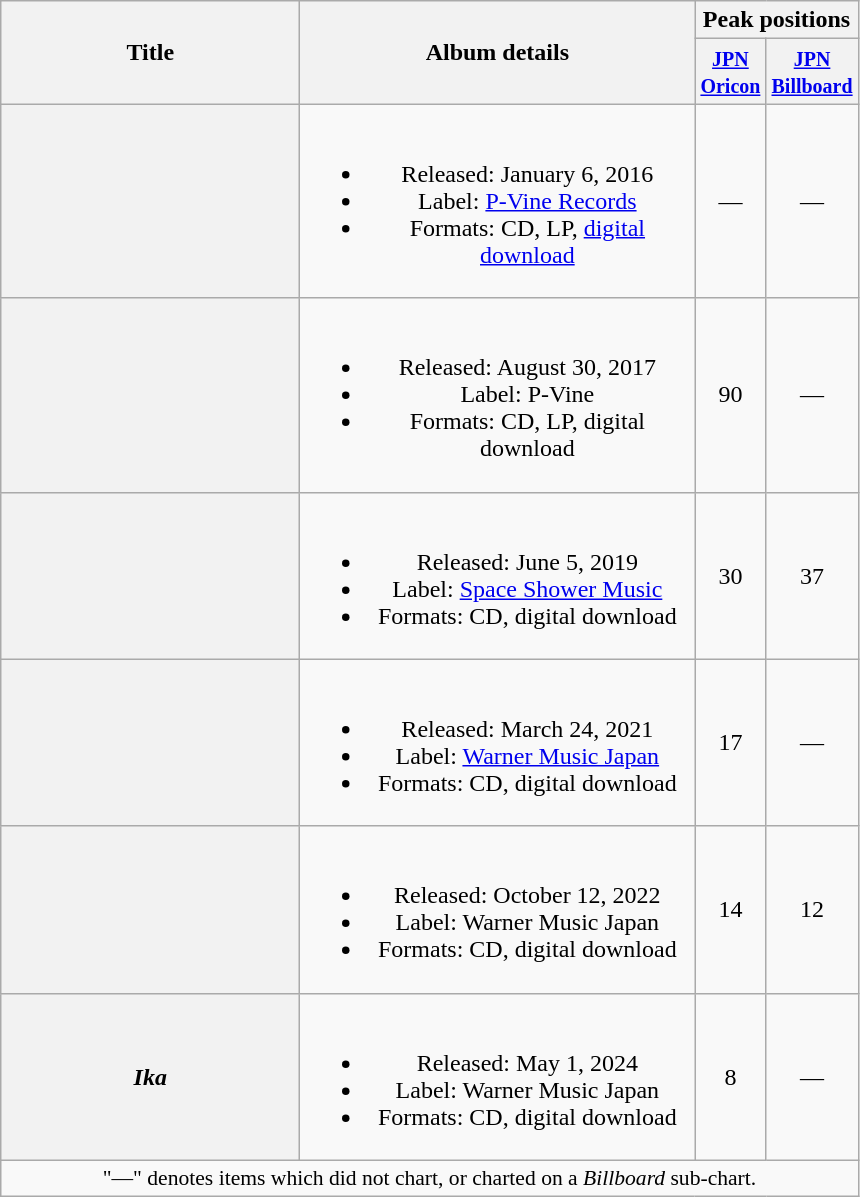<table class="wikitable plainrowheaders" style="text-align:center;">
<tr>
<th style="width:12em;" rowspan="2">Title</th>
<th style="width:16em;" rowspan="2">Album details</th>
<th colspan="2">Peak positions</th>
</tr>
<tr>
<th style="width:2.5em;"><small><a href='#'>JPN<br>Oricon</a></small><br></th>
<th style="width:2.5em;"><small><a href='#'>JPN<br>Billboard</a></small><br></th>
</tr>
<tr>
<th scope="row"></th>
<td><br><ul><li>Released: January 6, 2016</li><li>Label: <a href='#'>P-Vine Records</a></li><li>Formats: CD, LP, <a href='#'>digital download</a></li></ul></td>
<td>—</td>
<td>—</td>
</tr>
<tr>
<th scope="row"></th>
<td><br><ul><li>Released: August 30, 2017</li><li>Label: P-Vine</li><li>Formats: CD, LP, digital download</li></ul></td>
<td>90</td>
<td>—</td>
</tr>
<tr>
<th scope="row"></th>
<td><br><ul><li>Released: June 5, 2019</li><li>Label: <a href='#'>Space Shower Music</a></li><li>Formats: CD, digital download</li></ul></td>
<td>30</td>
<td>37</td>
</tr>
<tr>
<th scope="row"></th>
<td><br><ul><li>Released: March 24, 2021</li><li>Label: <a href='#'>Warner Music Japan</a></li><li>Formats: CD, digital download</li></ul></td>
<td>17</td>
<td>—</td>
</tr>
<tr>
<th scope="row"></th>
<td><br><ul><li>Released: October 12, 2022</li><li>Label: Warner Music Japan</li><li>Formats: CD, digital download</li></ul></td>
<td>14</td>
<td>12</td>
</tr>
<tr>
<th scope="row"><em>Ika</em></th>
<td><br><ul><li>Released: May 1, 2024</li><li>Label: Warner Music Japan</li><li>Formats: CD, digital download</li></ul></td>
<td>8</td>
<td>—</td>
</tr>
<tr>
<td colspan="12" align="center" style="font-size:90%;">"—" denotes items which did not chart, or charted on a <em>Billboard</em> sub-chart.</td>
</tr>
</table>
